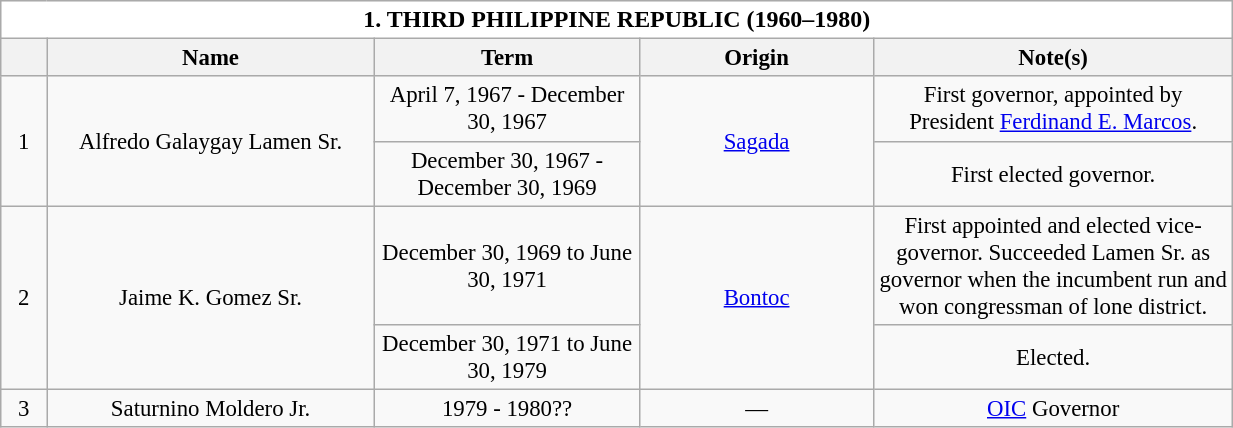<table class="wikitable collapsible collapsed" style="vertical-align:top;text-align:center;font-size:95%;">
<tr>
<th style="background-color:white;font-size:105%;width:51em;" colspan=5>1. THIRD PHILIPPINE REPUBLIC (1960–1980)</th>
</tr>
<tr>
<th style="width: 1em;text-align:center"></th>
<th style="width: 10em;text-align:center">Name</th>
<th style="width: 8em;text-align:center">Term</th>
<th style="width: 7em;text-align:center">Origin</th>
<th style="width: 11em;text-align:center">Note(s)</th>
</tr>
<tr>
<td rowspan=2>1</td>
<td rowspan=2>Alfredo Galaygay Lamen Sr.</td>
<td>April 7, 1967  - December 30, 1967</td>
<td rowspan=2><a href='#'>Sagada</a></td>
<td>First governor, appointed by President <a href='#'>Ferdinand E. Marcos</a>.</td>
</tr>
<tr>
<td>December 30, 1967 - December 30, 1969</td>
<td>First elected governor.</td>
</tr>
<tr>
<td rowspan=2>2</td>
<td rowspan=2>Jaime K. Gomez Sr.</td>
<td>December 30, 1969 to June 30, 1971</td>
<td rowspan=2><a href='#'>Bontoc</a></td>
<td>First appointed and elected vice-governor. Succeeded Lamen Sr. as governor when the incumbent run and won congressman of lone district.</td>
</tr>
<tr>
<td>December 30, 1971 to June 30, 1979</td>
<td>Elected.</td>
</tr>
<tr>
<td>3</td>
<td>Saturnino Moldero Jr.</td>
<td>1979 - 1980??</td>
<td>—</td>
<td><a href='#'>OIC</a> Governor</td>
</tr>
</table>
